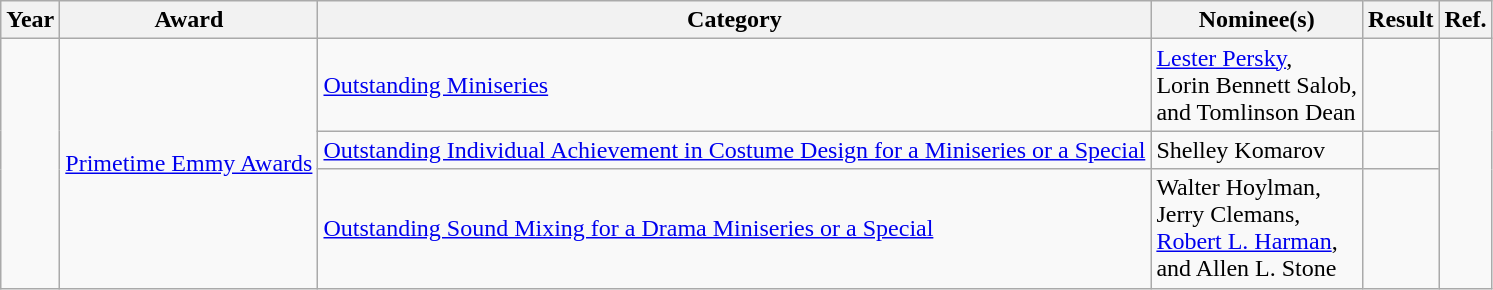<table class="wikitable sortable">
<tr>
<th>Year</th>
<th>Award</th>
<th>Category</th>
<th>Nominee(s)</th>
<th>Result</th>
<th>Ref.</th>
</tr>
<tr>
<td rowspan="3"></td>
<td rowspan="3"><a href='#'>Primetime Emmy Awards</a></td>
<td><a href='#'>Outstanding Miniseries</a></td>
<td><a href='#'>Lester Persky</a>, <br> Lorin Bennett Salob, <br> and Tomlinson Dean</td>
<td></td>
<td align="center" rowspan="3"></td>
</tr>
<tr>
<td><a href='#'>Outstanding Individual Achievement in Costume Design for a Miniseries or a Special</a></td>
<td>Shelley Komarov <br> </td>
<td></td>
</tr>
<tr>
<td><a href='#'>Outstanding Sound Mixing for a Drama Miniseries or a Special</a></td>
<td>Walter Hoylman, <br> Jerry Clemans, <br> <a href='#'>Robert L. Harman</a>, <br> and Allen L. Stone <br> </td>
<td></td>
</tr>
</table>
